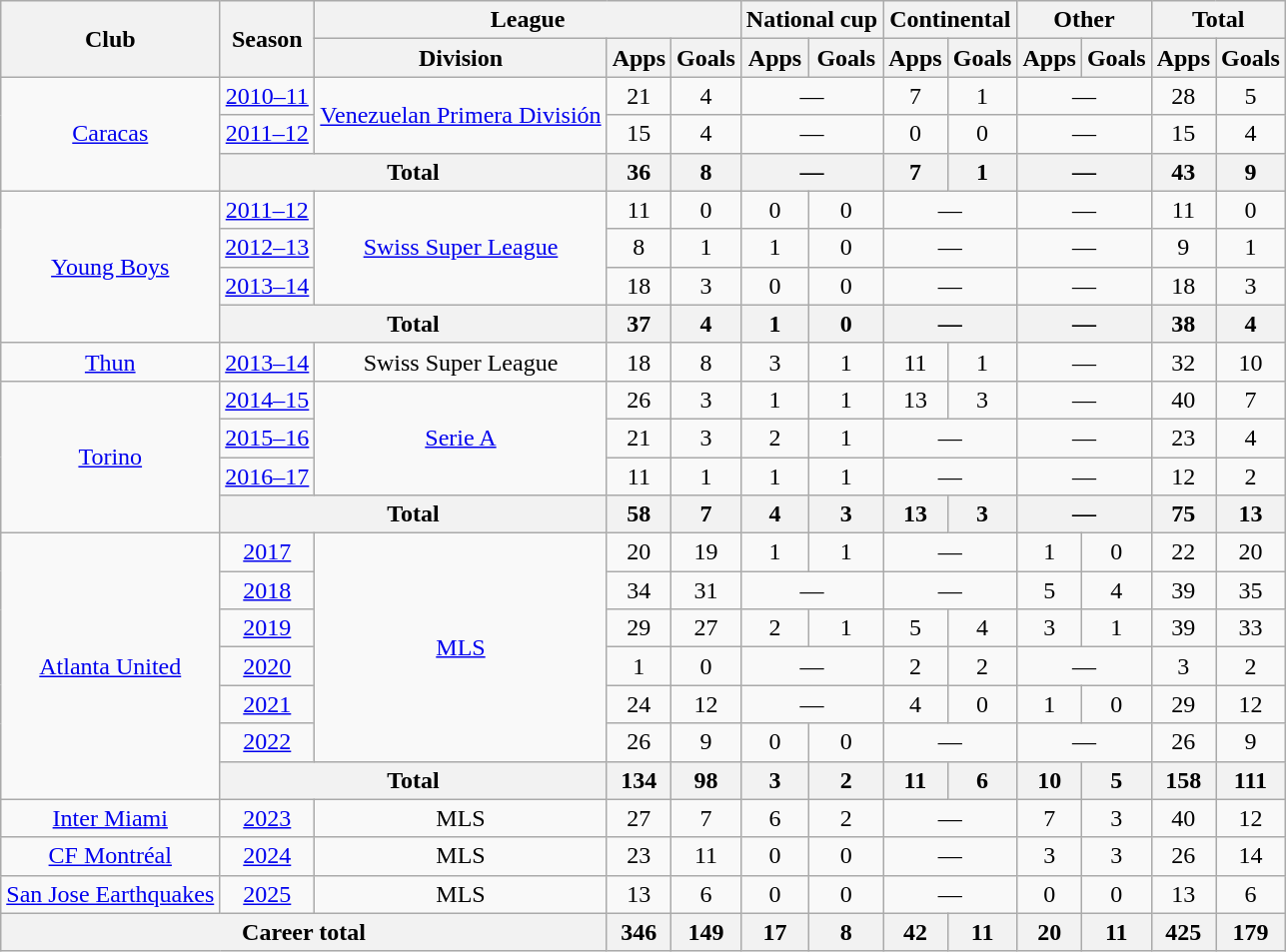<table class="wikitable" style="text-align:center">
<tr>
<th rowspan="2">Club</th>
<th rowspan="2">Season</th>
<th colspan="3">League</th>
<th colspan="2">National cup</th>
<th colspan="2">Continental</th>
<th colspan="2">Other</th>
<th colspan="2">Total</th>
</tr>
<tr>
<th>Division</th>
<th>Apps</th>
<th>Goals</th>
<th>Apps</th>
<th>Goals</th>
<th>Apps</th>
<th>Goals</th>
<th>Apps</th>
<th>Goals</th>
<th>Apps</th>
<th>Goals</th>
</tr>
<tr>
<td rowspan="3"><a href='#'>Caracas</a></td>
<td><a href='#'>2010–11</a></td>
<td rowspan="2"><a href='#'>Venezuelan Primera División</a></td>
<td>21</td>
<td>4</td>
<td colspan="2">—</td>
<td>7</td>
<td>1</td>
<td colspan="2">—</td>
<td>28</td>
<td>5</td>
</tr>
<tr>
<td><a href='#'>2011–12</a></td>
<td>15</td>
<td>4</td>
<td colspan="2">—</td>
<td>0</td>
<td>0</td>
<td colspan="2">—</td>
<td>15</td>
<td>4</td>
</tr>
<tr>
<th colspan="2">Total</th>
<th>36</th>
<th>8</th>
<th colspan="2">—</th>
<th>7</th>
<th>1</th>
<th colspan="2">—</th>
<th>43</th>
<th>9</th>
</tr>
<tr>
<td rowspan="4"><a href='#'>Young Boys</a></td>
<td><a href='#'>2011–12</a></td>
<td rowspan="3"><a href='#'>Swiss Super League</a></td>
<td>11</td>
<td>0</td>
<td>0</td>
<td>0</td>
<td colspan="2">—</td>
<td colspan="2">—</td>
<td>11</td>
<td>0</td>
</tr>
<tr>
<td><a href='#'>2012–13</a></td>
<td>8</td>
<td>1</td>
<td>1</td>
<td>0</td>
<td colspan="2">—</td>
<td colspan="2">—</td>
<td>9</td>
<td>1</td>
</tr>
<tr>
<td><a href='#'>2013–14</a></td>
<td>18</td>
<td>3</td>
<td>0</td>
<td>0</td>
<td colspan="2">—</td>
<td colspan="2">—</td>
<td>18</td>
<td>3</td>
</tr>
<tr>
<th colspan="2">Total</th>
<th>37</th>
<th>4</th>
<th>1</th>
<th>0</th>
<th colspan="2">—</th>
<th colspan="2">—</th>
<th>38</th>
<th>4</th>
</tr>
<tr>
<td><a href='#'>Thun</a></td>
<td><a href='#'>2013–14</a></td>
<td>Swiss Super League</td>
<td>18</td>
<td>8</td>
<td>3</td>
<td>1</td>
<td>11</td>
<td>1</td>
<td colspan="2">—</td>
<td>32</td>
<td>10</td>
</tr>
<tr>
<td rowspan="4"><a href='#'>Torino</a></td>
<td><a href='#'>2014–15</a></td>
<td rowspan="3"><a href='#'>Serie A</a></td>
<td>26</td>
<td>3</td>
<td>1</td>
<td>1</td>
<td>13</td>
<td>3</td>
<td colspan="2">—</td>
<td>40</td>
<td>7</td>
</tr>
<tr>
<td><a href='#'>2015–16</a></td>
<td>21</td>
<td>3</td>
<td>2</td>
<td>1</td>
<td colspan="2">—</td>
<td colspan="2">—</td>
<td>23</td>
<td>4</td>
</tr>
<tr>
<td><a href='#'>2016–17</a></td>
<td>11</td>
<td>1</td>
<td>1</td>
<td>1</td>
<td colspan="2">—</td>
<td colspan="2">—</td>
<td>12</td>
<td>2</td>
</tr>
<tr>
<th colspan="2">Total</th>
<th>58</th>
<th>7</th>
<th>4</th>
<th>3</th>
<th>13</th>
<th>3</th>
<th colspan="2">—</th>
<th>75</th>
<th>13</th>
</tr>
<tr>
<td rowspan="7"><a href='#'>Atlanta United</a></td>
<td><a href='#'>2017</a></td>
<td rowspan="6"><a href='#'>MLS</a></td>
<td>20</td>
<td>19</td>
<td>1</td>
<td>1</td>
<td colspan="2">—</td>
<td>1</td>
<td>0</td>
<td>22</td>
<td>20</td>
</tr>
<tr>
<td><a href='#'>2018</a></td>
<td>34</td>
<td>31</td>
<td colspan="2">—</td>
<td colspan="2">—</td>
<td>5</td>
<td>4</td>
<td>39</td>
<td>35</td>
</tr>
<tr>
<td><a href='#'>2019</a></td>
<td>29</td>
<td>27</td>
<td>2</td>
<td>1</td>
<td>5</td>
<td>4</td>
<td>3</td>
<td>1</td>
<td>39</td>
<td>33</td>
</tr>
<tr>
<td><a href='#'>2020</a></td>
<td>1</td>
<td>0</td>
<td colspan="2">—</td>
<td>2</td>
<td>2</td>
<td colspan="2">—</td>
<td>3</td>
<td>2</td>
</tr>
<tr>
<td><a href='#'>2021</a></td>
<td>24</td>
<td>12</td>
<td colspan="2">—</td>
<td>4</td>
<td>0</td>
<td>1</td>
<td>0</td>
<td>29</td>
<td>12</td>
</tr>
<tr>
<td><a href='#'>2022</a></td>
<td>26</td>
<td>9</td>
<td>0</td>
<td>0</td>
<td colspan="2">—</td>
<td colspan="2">—</td>
<td>26</td>
<td>9</td>
</tr>
<tr>
<th colspan="2">Total</th>
<th>134</th>
<th>98</th>
<th>3</th>
<th>2</th>
<th>11</th>
<th>6</th>
<th>10</th>
<th>5</th>
<th>158</th>
<th>111</th>
</tr>
<tr>
<td><a href='#'>Inter Miami</a></td>
<td><a href='#'>2023</a></td>
<td>MLS</td>
<td>27</td>
<td>7</td>
<td>6</td>
<td>2</td>
<td colspan="2">—</td>
<td>7</td>
<td>3</td>
<td>40</td>
<td>12</td>
</tr>
<tr>
<td><a href='#'>CF Montréal</a></td>
<td><a href='#'>2024</a></td>
<td>MLS</td>
<td>23</td>
<td>11</td>
<td>0</td>
<td>0</td>
<td colspan="2">—</td>
<td>3</td>
<td>3</td>
<td>26</td>
<td>14</td>
</tr>
<tr>
<td><a href='#'>San Jose Earthquakes</a></td>
<td><a href='#'>2025</a></td>
<td>MLS</td>
<td>13</td>
<td>6</td>
<td>0</td>
<td>0</td>
<td colspan="2">—</td>
<td>0</td>
<td>0</td>
<td>13</td>
<td>6</td>
</tr>
<tr>
<th colspan="3">Career total</th>
<th>346</th>
<th>149</th>
<th>17</th>
<th>8</th>
<th>42</th>
<th>11</th>
<th>20</th>
<th>11</th>
<th>425</th>
<th>179</th>
</tr>
</table>
